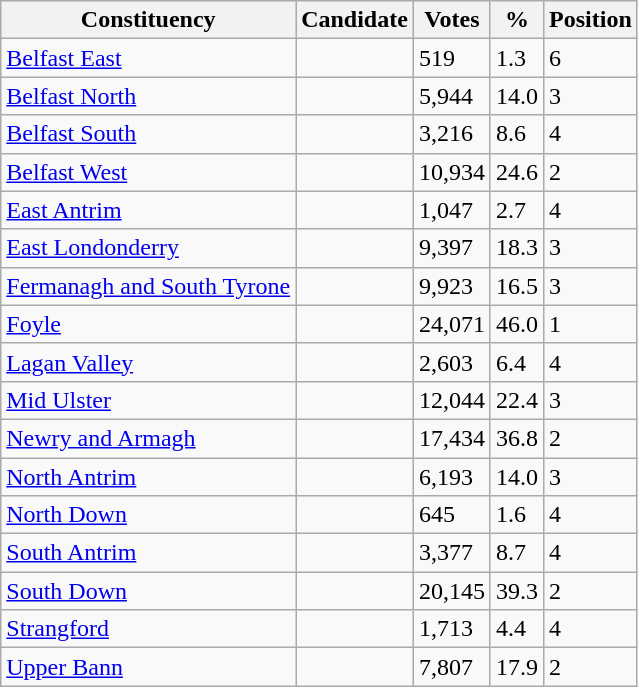<table class="wikitable sortable">
<tr>
<th>Constituency</th>
<th>Candidate</th>
<th>Votes</th>
<th>%</th>
<th>Position</th>
</tr>
<tr>
<td><a href='#'>Belfast East</a></td>
<td></td>
<td>519</td>
<td>1.3</td>
<td>6</td>
</tr>
<tr>
<td><a href='#'>Belfast North</a></td>
<td></td>
<td>5,944</td>
<td>14.0</td>
<td>3</td>
</tr>
<tr>
<td><a href='#'>Belfast South</a></td>
<td></td>
<td>3,216</td>
<td>8.6</td>
<td>4</td>
</tr>
<tr>
<td><a href='#'>Belfast West</a></td>
<td></td>
<td>10,934</td>
<td>24.6</td>
<td>2</td>
</tr>
<tr>
<td><a href='#'>East Antrim</a></td>
<td></td>
<td>1,047</td>
<td>2.7</td>
<td>4</td>
</tr>
<tr>
<td><a href='#'>East Londonderry</a></td>
<td></td>
<td>9,397</td>
<td>18.3</td>
<td>3</td>
</tr>
<tr>
<td><a href='#'>Fermanagh and South Tyrone</a></td>
<td></td>
<td>9,923</td>
<td>16.5</td>
<td>3</td>
</tr>
<tr>
<td><a href='#'>Foyle</a></td>
<td></td>
<td>24,071</td>
<td>46.0</td>
<td>1</td>
</tr>
<tr>
<td><a href='#'>Lagan Valley</a></td>
<td></td>
<td>2,603</td>
<td>6.4</td>
<td>4</td>
</tr>
<tr>
<td><a href='#'>Mid Ulster</a></td>
<td></td>
<td>12,044</td>
<td>22.4</td>
<td>3</td>
</tr>
<tr>
<td><a href='#'>Newry and Armagh</a></td>
<td></td>
<td>17,434</td>
<td>36.8</td>
<td>2</td>
</tr>
<tr>
<td><a href='#'>North Antrim</a></td>
<td></td>
<td>6,193</td>
<td>14.0</td>
<td>3</td>
</tr>
<tr>
<td><a href='#'>North Down</a></td>
<td></td>
<td>645</td>
<td>1.6</td>
<td>4</td>
</tr>
<tr>
<td><a href='#'>South Antrim</a></td>
<td></td>
<td>3,377</td>
<td>8.7</td>
<td>4</td>
</tr>
<tr>
<td><a href='#'>South Down</a></td>
<td></td>
<td>20,145</td>
<td>39.3</td>
<td>2</td>
</tr>
<tr>
<td><a href='#'>Strangford</a></td>
<td></td>
<td>1,713</td>
<td>4.4</td>
<td>4</td>
</tr>
<tr>
<td><a href='#'>Upper Bann</a></td>
<td></td>
<td>7,807</td>
<td>17.9</td>
<td>2</td>
</tr>
</table>
